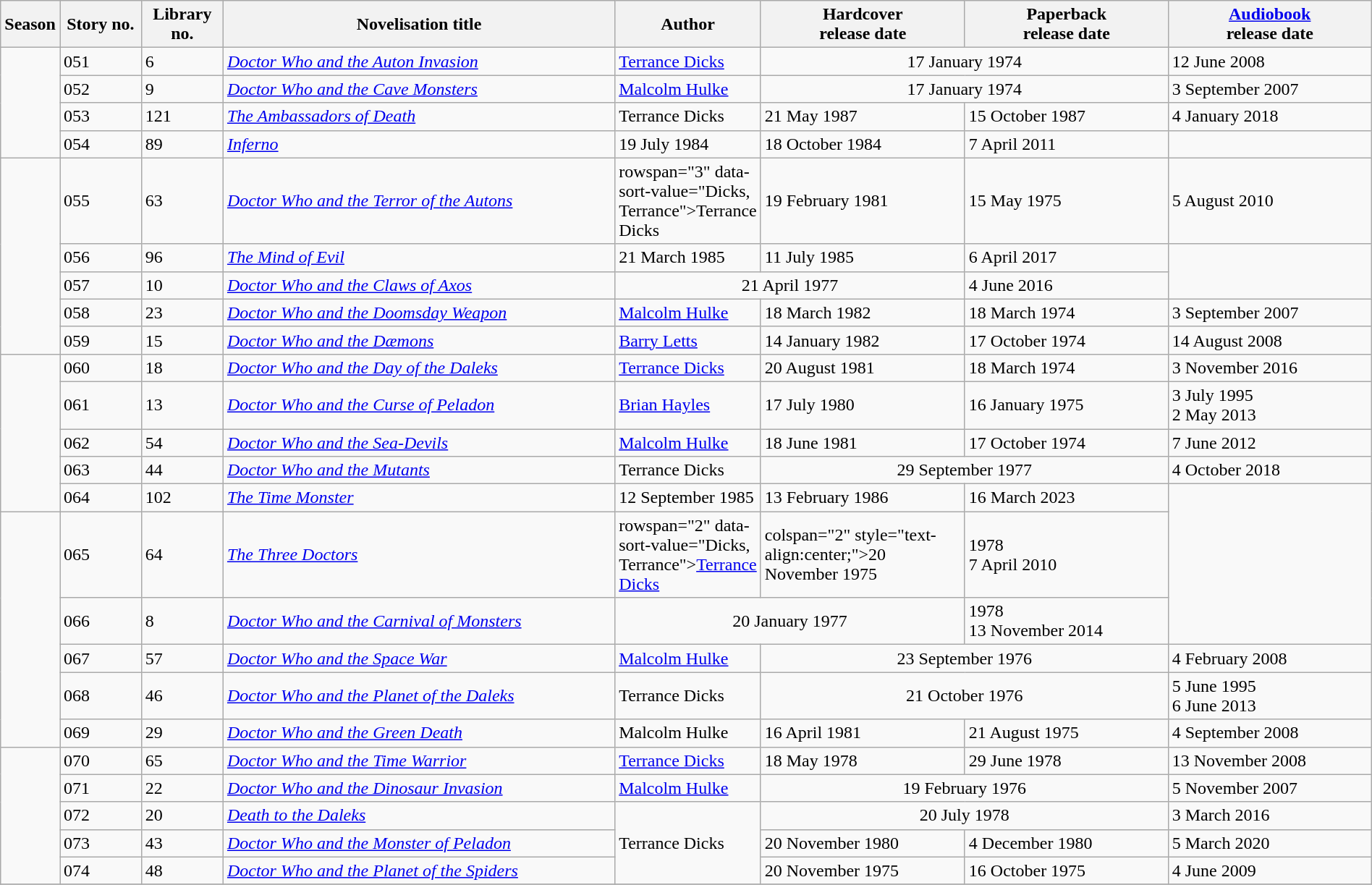<table class="wikitable sortable" style="width:100%;">
<tr>
<th style="width:4%;">Season</th>
<th style="width:6%;">Story no.</th>
<th style="width:6%;">Library no.</th>
<th style="width:29%;">Novelisation title</th>
<th style="width:10%;">Author</th>
<th style="width:15%;" data-sort-type=date>Hardcover <br>release date</th>
<th style="width:15%;" data-sort-type=date>Paperback <br>release date</th>
<th style="width:15%;" data-sort-type=date><a href='#'>Audiobook</a> <br>release date</th>
</tr>
<tr>
<td rowspan="4"></td>
<td>051</td>
<td>6</td>
<td><em><a href='#'>Doctor Who and the Auton Invasion</a></em></td>
<td data-sort-value="Dicks, Terrance"><a href='#'>Terrance Dicks</a></td>
<td colspan="2" style="text-align:center;">17 January 1974</td>
<td>12 June 2008</td>
</tr>
<tr>
<td>052</td>
<td>9</td>
<td><em><a href='#'>Doctor Who and the Cave Monsters</a></em></td>
<td data-sort-value="Hulke, Malcolm"><a href='#'>Malcolm Hulke</a></td>
<td colspan="2" style="text-align:center;">17 January 1974</td>
<td>3 September 2007</td>
</tr>
<tr>
<td>053</td>
<td>121</td>
<td><em><a href='#'>The Ambassadors of Death</a></em></td>
<td rowspan="<noinclude>5</noinclude><includeonly>2</includeonly>" data-sort-value="Dicks, Terrance">Terrance Dicks</td>
<td>21 May 1987</td>
<td>15 October 1987</td>
<td>4 January 2018</td>
</tr>
<tr>
<td>054</td>
<td>89</td>
<td><em><a href='#'>Inferno</a></em></td>
<td>19 July 1984</td>
<td>18 October 1984</td>
<td>7 April 2011</td>
</tr>
<tr>
<td rowspan="5"></td>
<td>055</td>
<td>63</td>
<td><em><a href='#'>Doctor Who and the Terror of the Autons</a></em></td>
<td <includeonly>rowspan="3" data-sort-value="Dicks, Terrance">Terrance Dicks</td>
<td></includeonly>19 February 1981</td>
<td>15 May 1975</td>
<td>5 August 2010</td>
</tr>
<tr>
<td>056</td>
<td>96</td>
<td><em><a href='#'>The Mind of Evil</a></em></td>
<td>21 March 1985</td>
<td>11 July 1985</td>
<td>6 April 2017</td>
</tr>
<tr>
<td>057</td>
<td>10</td>
<td><em><a href='#'>Doctor Who and the Claws of Axos</a></em></td>
<td colspan="2" style="text-align:center;">21 April 1977</td>
<td>4 June 2016</td>
</tr>
<tr>
<td>058</td>
<td>23</td>
<td><em><a href='#'>Doctor Who and the Doomsday Weapon</a></em></td>
<td data-sort-value="Hulke, Malcolm"><includeonly><a href='#'></includeonly>Malcolm Hulke<includeonly></a></includeonly></td>
<td>18 March 1982</td>
<td>18 March 1974</td>
<td>3 September 2007</td>
</tr>
<tr>
<td>059</td>
<td>15</td>
<td><em><a href='#'>Doctor Who and the Dæmons</a></em></td>
<td data-sort-value="Letts, Barry"><a href='#'>Barry Letts</a></td>
<td>14 January 1982</td>
<td>17 October 1974</td>
<td>14 August 2008</td>
</tr>
<tr>
<td rowspan="5"></td>
<td>060</td>
<td>18</td>
<td><em><a href='#'>Doctor Who and the Day of the Daleks</a></em></td>
<td data-sort-value="Dicks, Terrance"><includeonly><a href='#'></includeonly>Terrance Dicks<includeonly></a></includeonly></td>
<td>20 August 1981</td>
<td>18 March 1974</td>
<td>3 November 2016</td>
</tr>
<tr>
<td>061</td>
<td>13</td>
<td><em><a href='#'>Doctor Who and the Curse of Peladon</a></em></td>
<td data-sort-value="Hayles, Brian"><a href='#'>Brian Hayles</a></td>
<td>17 July 1980</td>
<td>16 January 1975</td>
<td data-sort-value="3 July 1995">3 July 1995  <br> 2 May 2013 </td>
</tr>
<tr>
<td>062</td>
<td>54</td>
<td><em><a href='#'>Doctor Who and the Sea-Devils</a></em></td>
<td data-sort-value="Hulke, Malcolm"><includeonly><a href='#'></includeonly>Malcolm Hulke<includeonly></a></includeonly></td>
<td>18 June 1981</td>
<td>17 October 1974</td>
<td>7 June 2012</td>
</tr>
<tr>
<td>063</td>
<td>44</td>
<td><em><a href='#'>Doctor Who and the Mutants</a></em></td>
<td rowspan="<noinclude>4</noinclude><includeonly>2</includeonly>data-sort-value="Dicks, Terrance">Terrance Dicks</td>
<td colspan="2" style="text-align:center;">29 September 1977</td>
<td>4 October 2018</td>
</tr>
<tr>
<td>064</td>
<td>102</td>
<td><em><a href='#'>The Time Monster</a></em></td>
<td>12 September 1985</td>
<td>13 February 1986</td>
<td>16 March 2023</td>
</tr>
<tr>
<td rowspan="5"></td>
<td>065</td>
<td>64</td>
<td><em><a href='#'>The Three Doctors</a></em></td>
<td <includeonly>rowspan="2" data-sort-value="Dicks, Terrance"><a href='#'>Terrance Dicks</a></td>
<td </includeonly> colspan="2" style="text-align:center;">20 November 1975</td>
<td data-sort-value="1 January 1978">1978  <br> 7 April 2010</td>
</tr>
<tr>
<td>066</td>
<td>8</td>
<td><em><a href='#'>Doctor Who and the Carnival of Monsters</a></em></td>
<td colspan="2" style="text-align:center;">20 January 1977</td>
<td data-sort-value="1 January 1978">1978  <br> 13 November 2014</td>
</tr>
<tr>
<td>067</td>
<td>57</td>
<td><em><a href='#'>Doctor Who and the Space War</a></em></td>
<td data-sort-value="Hulke, Malcolm"><includeonly><a href='#'></includeonly>Malcolm Hulke<includeonly></a></includeonly></td>
<td colspan="2" style="text-align:center;">23 September 1976</td>
<td>4 February 2008</td>
</tr>
<tr>
<td>068</td>
<td>46</td>
<td><em><a href='#'>Doctor Who and the Planet of the Daleks</a></em></td>
<td data-sort-value="Dicks, Terrance">Terrance Dicks</td>
<td colspan="2" style="text-align:center;">21 October 1976</td>
<td data-sort-value="5 June 1995">5 June 1995  <br> 6 June 2013 </td>
</tr>
<tr>
<td>069</td>
<td>29</td>
<td><em><a href='#'>Doctor Who and the Green Death</a></em></td>
<td data-sort-value="Hulke, Malcolm">Malcolm Hulke</td>
<td>16 April 1981</td>
<td>21 August 1975</td>
<td>4 September 2008</td>
</tr>
<tr>
<td rowspan="5"></td>
<td>070</td>
<td>65</td>
<td><em><a href='#'>Doctor Who and the Time Warrior</a></em></td>
<td data-sort-value="Dicks, Terrance"><includeonly><a href='#'></includeonly>Terrance Dicks<includeonly></a></includeonly></td>
<td>18 May 1978</td>
<td>29 June 1978</td>
<td>13 November 2008</td>
</tr>
<tr>
<td>071</td>
<td>22</td>
<td><em><a href='#'>Doctor Who and the Dinosaur Invasion</a></em></td>
<td data-sort-value="Hulke, Malcolm"><includeonly><a href='#'></includeonly>Malcolm Hulke<includeonly></a></includeonly></td>
<td colspan="2" style="text-align:center;">19 February 1976</td>
<td>5 November 2007</td>
</tr>
<tr>
<td>072</td>
<td>20</td>
<td><em><a href='#'>Death to the Daleks</a></em></td>
<td rowspan="3" data-sort-value="Dicks, Terrance">Terrance Dicks</td>
<td colspan="2" style="text-align:center;">20 July 1978</td>
<td>3 March 2016</td>
</tr>
<tr>
<td>073</td>
<td>43</td>
<td><em><a href='#'>Doctor Who and the Monster of Peladon</a></em></td>
<td>20 November 1980</td>
<td>4 December 1980</td>
<td>5 March 2020</td>
</tr>
<tr>
<td>074</td>
<td>48</td>
<td><em><a href='#'>Doctor Who and the Planet of the Spiders</a></em></td>
<td>20 November 1975</td>
<td>16 October 1975</td>
<td>4 June 2009</td>
</tr>
<tr>
</tr>
</table>
